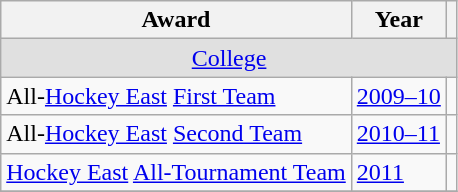<table class="wikitable">
<tr>
<th>Award</th>
<th>Year</th>
<th></th>
</tr>
<tr ALIGN="center" bgcolor="#e0e0e0">
<td colspan="3"><a href='#'>College</a></td>
</tr>
<tr>
<td>All-<a href='#'>Hockey East</a> <a href='#'>First Team</a></td>
<td><a href='#'>2009–10</a></td>
<td></td>
</tr>
<tr>
<td>All-<a href='#'>Hockey East</a> <a href='#'>Second Team</a></td>
<td><a href='#'>2010–11</a></td>
<td></td>
</tr>
<tr>
<td><a href='#'>Hockey East</a> <a href='#'>All-Tournament Team</a></td>
<td><a href='#'>2011</a></td>
<td></td>
</tr>
<tr>
</tr>
</table>
